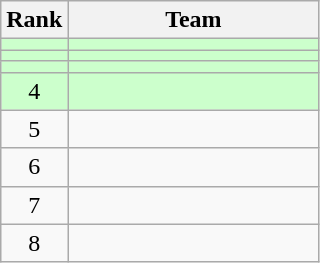<table class=wikitable style="text-align:center;">
<tr>
<th>Rank</th>
<th width=160>Team</th>
</tr>
<tr bgcolor=#ccffcc>
<td></td>
<td align=left></td>
</tr>
<tr bgcolor=#ccffcc>
<td></td>
<td align=left></td>
</tr>
<tr bgcolor=#ccffcc>
<td></td>
<td align=left></td>
</tr>
<tr bgcolor=#ccffcc>
<td>4</td>
<td align=left></td>
</tr>
<tr>
<td>5</td>
<td align=left></td>
</tr>
<tr>
<td>6</td>
<td align=left></td>
</tr>
<tr>
<td>7</td>
<td align=left></td>
</tr>
<tr>
<td>8</td>
<td align=left></td>
</tr>
</table>
